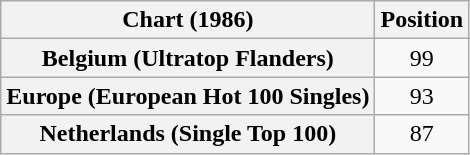<table class="wikitable sortable plainrowheaders" style="text-align:center">
<tr>
<th scope="col">Chart (1986)</th>
<th scope="col">Position</th>
</tr>
<tr>
<th scope="row">Belgium (Ultratop Flanders)</th>
<td>99</td>
</tr>
<tr>
<th scope="row">Europe (European Hot 100 Singles)</th>
<td>93</td>
</tr>
<tr>
<th scope="row">Netherlands (Single Top 100)</th>
<td>87</td>
</tr>
</table>
